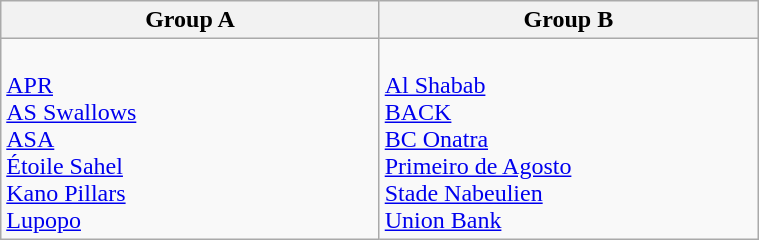<table class="wikitable" width=40%>
<tr>
<th width=25%>Group A</th>
<th width=25%>Group B</th>
</tr>
<tr>
<td><br> <a href='#'>APR</a><br>
 <a href='#'>AS Swallows</a><br>
 <a href='#'>ASA</a><br>
 <a href='#'>Étoile Sahel</a><br>
 <a href='#'>Kano Pillars</a><br>
 <a href='#'>Lupopo</a></td>
<td><br> <a href='#'>Al Shabab</a><br>
 <a href='#'>BACK</a><br>
 <a href='#'>BC Onatra</a><br>
 <a href='#'>Primeiro de Agosto</a><br>
 <a href='#'>Stade Nabeulien</a><br>
 <a href='#'>Union Bank</a></td>
</tr>
</table>
